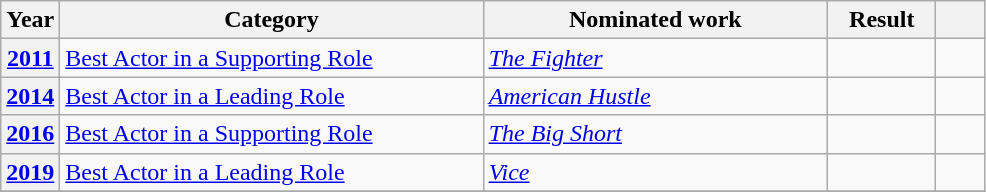<table class="wikitable sortable">
<tr>
<th style="width:6%;" scope="col">Year</th>
<th style="width:43%;" scope="col">Category</th>
<th style="width:35%;" scope="col">Nominated work</th>
<th style="width:11%;" scope="col">Result</th>
<th style="width:5%;" scope="col" class="unsortable"></th>
</tr>
<tr>
<th scope="row" style="text-align:center;"><a href='#'>2011</a></th>
<td><a href='#'>Best Actor in a Supporting Role</a></td>
<td><em><a href='#'>The Fighter</a></em></td>
<td></td>
<td style="text-align:center;"></td>
</tr>
<tr>
<th scope="row" style="text-align:center;"><a href='#'>2014</a></th>
<td><a href='#'>Best Actor in a Leading Role</a></td>
<td><em><a href='#'>American Hustle</a></em></td>
<td></td>
<td style="text-align:center;"></td>
</tr>
<tr>
<th scope="row" style="text-align:center;"><a href='#'>2016</a></th>
<td><a href='#'>Best Actor in a Supporting Role</a></td>
<td><em><a href='#'>The Big Short</a></em></td>
<td></td>
<td style="text-align:center;"></td>
</tr>
<tr>
<th scope="row" style="text-align:center;"><a href='#'>2019</a></th>
<td><a href='#'>Best Actor in a Leading Role</a></td>
<td><em><a href='#'>Vice</a></em></td>
<td></td>
<td style="text-align:center;"></td>
</tr>
<tr>
</tr>
</table>
